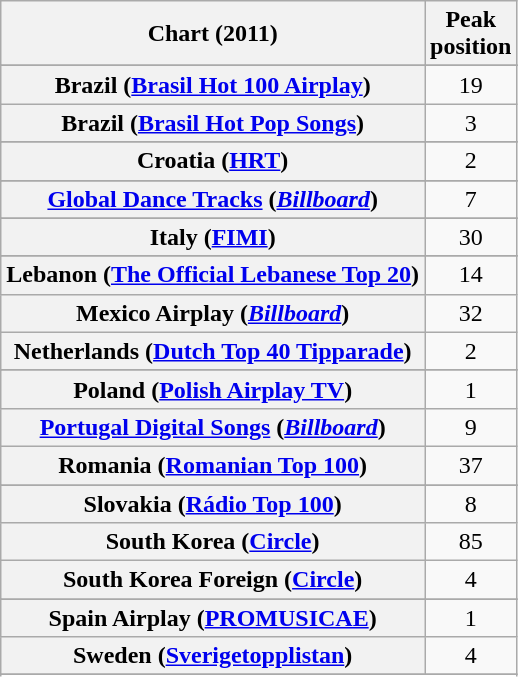<table class="wikitable plainrowheaders sortable" style="text-align:center">
<tr>
<th scope="col">Chart (2011)</th>
<th scope="col">Peak<br>position</th>
</tr>
<tr>
</tr>
<tr>
</tr>
<tr>
</tr>
<tr>
</tr>
<tr>
<th scope="row">Brazil (<a href='#'>Brasil Hot 100 Airplay</a>)</th>
<td style="text-align:center;">19</td>
</tr>
<tr>
<th scope="row">Brazil (<a href='#'>Brasil Hot Pop Songs</a>)</th>
<td style="text-align:center;">3</td>
</tr>
<tr>
</tr>
<tr>
</tr>
<tr>
</tr>
<tr>
</tr>
<tr>
<th scope="row">Croatia (<a href='#'>HRT</a>)</th>
<td style="text-align:center;">2</td>
</tr>
<tr>
</tr>
<tr>
</tr>
<tr>
</tr>
<tr>
</tr>
<tr>
</tr>
<tr>
<th scope="row"><a href='#'>Global Dance Tracks</a> (<em><a href='#'>Billboard</a></em>)</th>
<td align="center">7</td>
</tr>
<tr>
</tr>
<tr>
</tr>
<tr>
</tr>
<tr>
<th scope="row">Italy (<a href='#'>FIMI</a>)</th>
<td style="text-align:center;">30</td>
</tr>
<tr>
</tr>
<tr>
<th scope="row">Lebanon (<a href='#'>The Official Lebanese Top 20</a>)</th>
<td style="text-align:center;">14</td>
</tr>
<tr>
<th scope="row">Mexico Airplay (<em><a href='#'>Billboard</a></em>)</th>
<td>32</td>
</tr>
<tr>
<th scope="row">Netherlands (<a href='#'>Dutch Top 40 Tipparade</a>)</th>
<td style="text-align:center;">2</td>
</tr>
<tr>
</tr>
<tr>
</tr>
<tr>
</tr>
<tr>
<th scope="row">Poland (<a href='#'>Polish Airplay TV</a>)</th>
<td style="text-align:center;">1</td>
</tr>
<tr>
<th scope="row"><a href='#'>Portugal Digital Songs</a> (<em><a href='#'>Billboard</a></em>)</th>
<td style="text-align:center;">9</td>
</tr>
<tr>
<th scope="row">Romania (<a href='#'>Romanian Top 100</a>)</th>
<td>37</td>
</tr>
<tr>
</tr>
<tr>
</tr>
<tr>
<th scope="row">Slovakia (<a href='#'>Rádio Top 100</a>)</th>
<td style="text-align:center;">8</td>
</tr>
<tr>
<th scope="row">South Korea (<a href='#'>Circle</a>)</th>
<td style="text-align:center;">85</td>
</tr>
<tr>
<th scope="row">South Korea Foreign (<a href='#'>Circle</a>)</th>
<td style="text-align:center;">4</td>
</tr>
<tr>
</tr>
<tr>
<th scope="row">Spain Airplay (<a href='#'>PROMUSICAE</a>)</th>
<td style="text-align:center;">1</td>
</tr>
<tr>
<th scope="row">Sweden (<a href='#'>Sverigetopplistan</a>)</th>
<td style="text-align:center;">4</td>
</tr>
<tr>
</tr>
<tr>
</tr>
<tr>
</tr>
<tr>
</tr>
<tr>
</tr>
<tr>
</tr>
<tr>
</tr>
<tr>
</tr>
<tr>
</tr>
</table>
